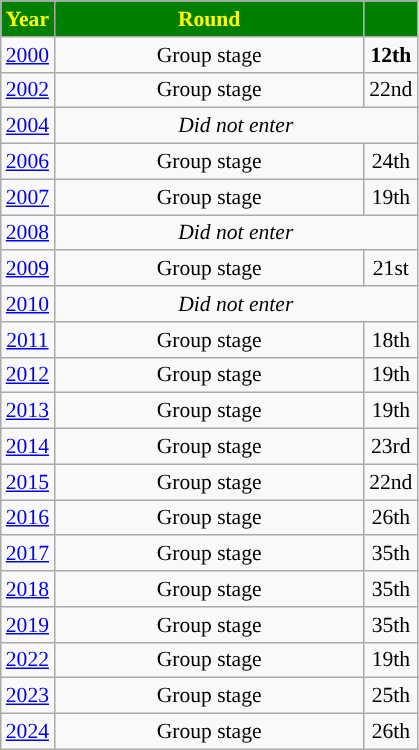<table class="wikitable" style="text-align: center; font-size:90%">
<tr style="color:yellow;">
<th style="background:green;">Year</th>
<th style="background:green; width:200px">Round</th>
<th style="background:green;"></th>
</tr>
<tr>
<td><a href='#'>2000</a></td>
<td>Group stage</td>
<td><strong>12th</strong></td>
</tr>
<tr>
<td><a href='#'>2002</a></td>
<td>Group stage</td>
<td>22nd</td>
</tr>
<tr>
<td><a href='#'>2004</a></td>
<td colspan="2"><em>Did not enter</em></td>
</tr>
<tr>
<td><a href='#'>2006</a></td>
<td>Group stage</td>
<td>24th</td>
</tr>
<tr>
<td><a href='#'>2007</a></td>
<td>Group stage</td>
<td>19th</td>
</tr>
<tr>
<td><a href='#'>2008</a></td>
<td colspan="2"><em>Did not enter</em></td>
</tr>
<tr>
<td><a href='#'>2009</a></td>
<td>Group stage</td>
<td>21st</td>
</tr>
<tr>
<td><a href='#'>2010</a></td>
<td colspan="2"><em>Did not enter</em></td>
</tr>
<tr>
<td><a href='#'>2011</a></td>
<td>Group stage</td>
<td>18th</td>
</tr>
<tr>
<td><a href='#'>2012</a></td>
<td>Group stage</td>
<td>19th</td>
</tr>
<tr>
<td><a href='#'>2013</a></td>
<td>Group stage</td>
<td>19th</td>
</tr>
<tr>
<td><a href='#'>2014</a></td>
<td>Group stage</td>
<td>23rd</td>
</tr>
<tr>
<td><a href='#'>2015</a></td>
<td>Group stage</td>
<td>22nd</td>
</tr>
<tr>
<td><a href='#'>2016</a></td>
<td>Group stage</td>
<td>26th</td>
</tr>
<tr>
<td><a href='#'>2017</a></td>
<td>Group stage</td>
<td>35th</td>
</tr>
<tr>
<td><a href='#'>2018</a></td>
<td>Group stage</td>
<td>35th</td>
</tr>
<tr>
<td><a href='#'>2019</a></td>
<td>Group stage</td>
<td>35th</td>
</tr>
<tr>
<td><a href='#'>2022</a></td>
<td>Group stage</td>
<td>19th</td>
</tr>
<tr>
<td><a href='#'>2023</a></td>
<td>Group stage</td>
<td>25th</td>
</tr>
<tr>
<td><a href='#'>2024</a></td>
<td>Group stage</td>
<td>26th</td>
</tr>
</table>
